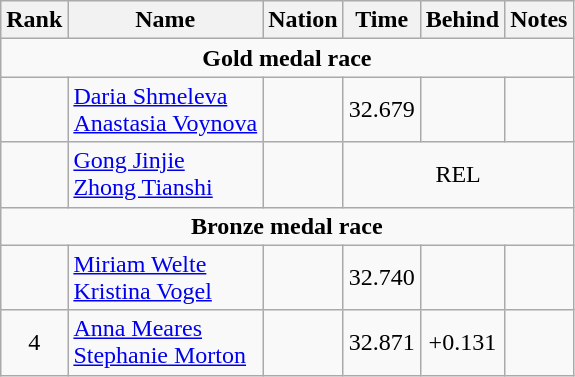<table class="wikitable sortable" style="text-align:center">
<tr>
<th>Rank</th>
<th>Name</th>
<th>Nation</th>
<th>Time</th>
<th>Behind</th>
<th>Notes</th>
</tr>
<tr>
<td colspan=6><strong>Gold medal race</strong></td>
</tr>
<tr>
<td></td>
<td align=left><a href='#'>Daria Shmeleva</a><br><a href='#'>Anastasia Voynova</a></td>
<td align=left></td>
<td>32.679</td>
<td></td>
<td></td>
</tr>
<tr>
<td></td>
<td align=left><a href='#'>Gong Jinjie</a><br><a href='#'>Zhong Tianshi</a></td>
<td align=left></td>
<td colspan=3>REL</td>
</tr>
<tr>
<td colspan=6><strong>Bronze medal race</strong></td>
</tr>
<tr>
<td></td>
<td align=left><a href='#'>Miriam Welte</a><br><a href='#'>Kristina Vogel</a></td>
<td align=left></td>
<td>32.740</td>
<td></td>
<td></td>
</tr>
<tr>
<td>4</td>
<td align=left><a href='#'>Anna Meares</a><br><a href='#'>Stephanie Morton</a></td>
<td align=left></td>
<td>32.871</td>
<td>+0.131</td>
<td></td>
</tr>
</table>
